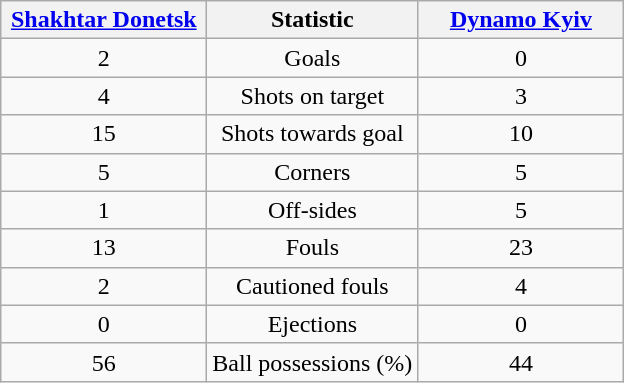<table class="wikitable" style="text-align:center;">
<tr>
<th width="130px"><a href='#'>Shakhtar Donetsk</a></th>
<th>Statistic</th>
<th width="130px"><a href='#'>Dynamo Kyiv</a></th>
</tr>
<tr>
<td>2</td>
<td>Goals</td>
<td>0</td>
</tr>
<tr>
<td>4</td>
<td>Shots on target</td>
<td>3</td>
</tr>
<tr>
<td>15</td>
<td>Shots towards goal</td>
<td>10</td>
</tr>
<tr>
<td>5</td>
<td>Corners</td>
<td>5</td>
</tr>
<tr>
<td>1</td>
<td>Off-sides</td>
<td>5</td>
</tr>
<tr>
<td>13</td>
<td>Fouls</td>
<td>23</td>
</tr>
<tr>
<td>2</td>
<td>Cautioned fouls</td>
<td>4</td>
</tr>
<tr>
<td>0</td>
<td>Ejections</td>
<td>0</td>
</tr>
<tr>
<td>56</td>
<td>Ball possessions (%)</td>
<td>44</td>
</tr>
</table>
